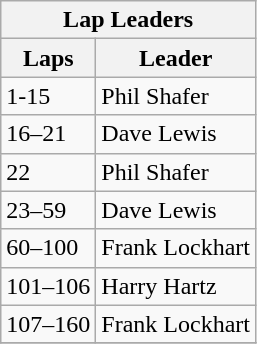<table class="wikitable">
<tr>
<th colspan=2>Lap Leaders</th>
</tr>
<tr>
<th>Laps</th>
<th>Leader</th>
</tr>
<tr>
<td>1-15</td>
<td>Phil Shafer</td>
</tr>
<tr>
<td>16–21</td>
<td>Dave Lewis</td>
</tr>
<tr>
<td>22</td>
<td>Phil Shafer</td>
</tr>
<tr>
<td>23–59</td>
<td>Dave Lewis</td>
</tr>
<tr>
<td>60–100</td>
<td>Frank Lockhart</td>
</tr>
<tr>
<td>101–106</td>
<td>Harry Hartz</td>
</tr>
<tr>
<td>107–160</td>
<td>Frank Lockhart</td>
</tr>
<tr>
</tr>
</table>
